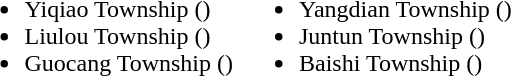<table>
<tr>
<td valign="top"><br><ul><li>Yiqiao Township ()</li><li>Liulou Township ()</li><li>Guocang Township ()</li></ul></td>
<td valign="top"><br><ul><li>Yangdian Township ()</li><li>Juntun Township ()</li><li>Baishi Township ()</li></ul></td>
</tr>
</table>
